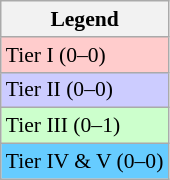<table class=wikitable style="font-size:90%">
<tr>
<th>Legend</th>
</tr>
<tr>
<td bgcolor=ffcccc>Tier I (0–0)</td>
</tr>
<tr>
<td bgcolor=ccccff>Tier II (0–0)</td>
</tr>
<tr>
<td bgcolor=CCFFCC>Tier III (0–1)</td>
</tr>
<tr>
<td bgcolor=66CCFF>Tier IV & V (0–0)</td>
</tr>
</table>
